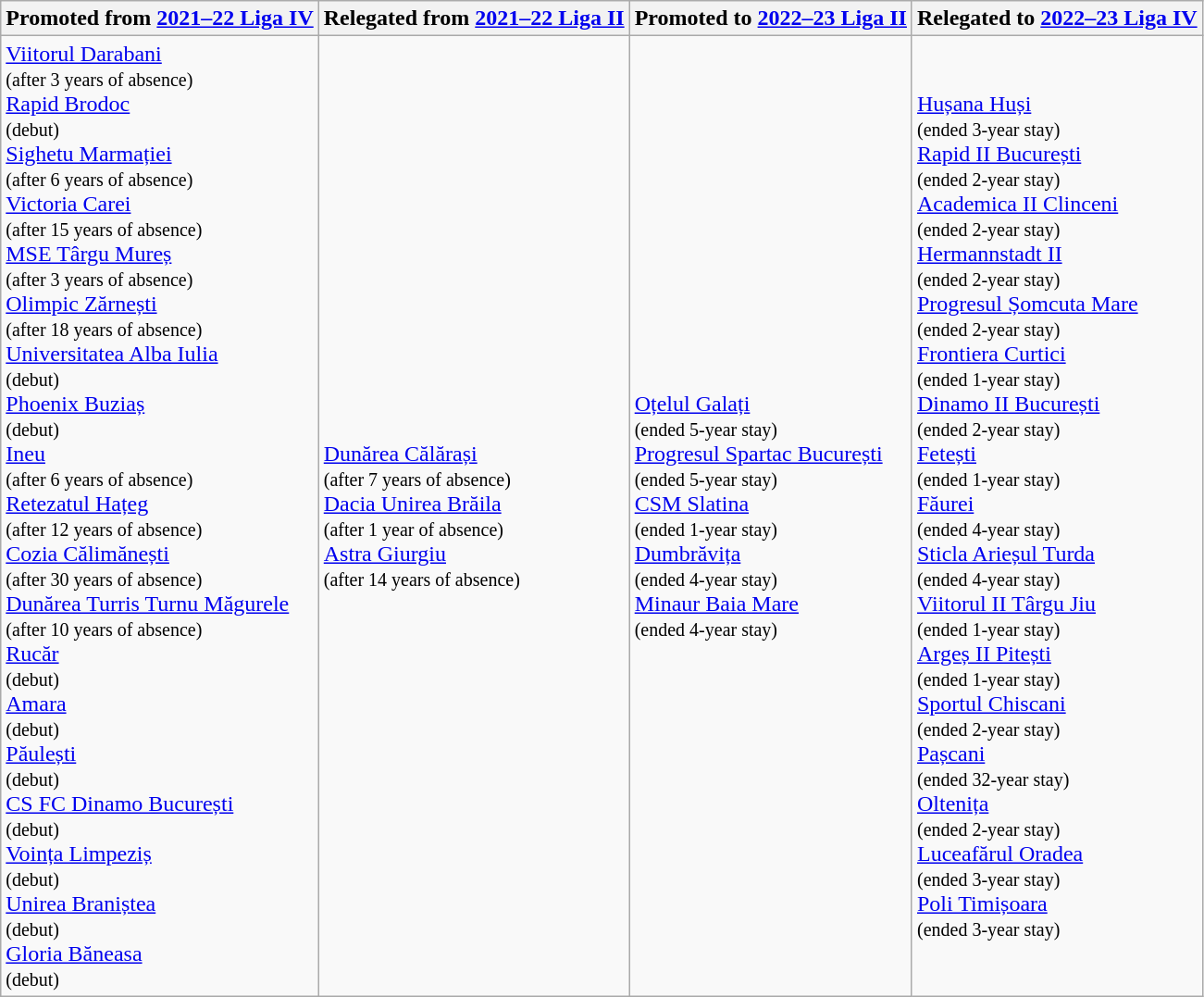<table class="wikitable">
<tr>
<th>Promoted from <a href='#'>2021–22 Liga IV</a></th>
<th>Relegated from <a href='#'>2021–22 Liga II</a></th>
<th>Promoted to <a href='#'>2022–23 Liga II</a></th>
<th>Relegated to <a href='#'>2022–23 Liga IV</a></th>
</tr>
<tr>
<td><a href='#'>Viitorul Darabani</a><br> <small>(after 3 years of absence)</small><br><a href='#'>Rapid Brodoc</a><br> <small>(debut)</small><br><a href='#'>Sighetu Marmației</a><br> <small>(after 6 years of absence)</small><br><a href='#'>Victoria Carei</a><br> <small>(after 15 years of absence)</small><br><a href='#'>MSE Târgu Mureș</a><br> <small>(after 3 years of absence)</small><br><a href='#'>Olimpic Zărnești</a><br> <small>(after 18 years of absence)</small><br><a href='#'>Universitatea Alba Iulia</a><br> <small>(debut)</small><br><a href='#'>Phoenix Buziaș</a><br> <small>(debut)</small><br><a href='#'>Ineu</a><br> <small>(after 6 years of absence)</small><br><a href='#'>Retezatul Hațeg</a><br> <small>(after 12 years of absence)</small><br><a href='#'>Cozia Călimănești</a><br> <small>(after 30 years of absence)</small><br><a href='#'>Dunărea Turris Turnu Măgurele</a><br> <small>(after 10 years of absence)</small><br><a href='#'>Rucăr</a><br> <small>(debut)</small><br><a href='#'>Amara</a><br> <small>(debut)</small><br><a href='#'>Păulești</a><br> <small>(debut)</small><br><a href='#'>CS FC Dinamo București</a><br> <small>(debut)</small><br><a href='#'>Voința Limpeziș</a><br> <small>(debut)</small><br><a href='#'>Unirea Braniștea</a><br> <small>(debut)</small><br><a href='#'>Gloria Băneasa</a><br> <small>(debut)</small></td>
<td><a href='#'>Dunărea Călărași</a><br> <small>(after 7 years of absence)</small><br><a href='#'>Dacia Unirea Brăila</a><br> <small>(after 1 year of absence)</small><br><a href='#'>Astra Giurgiu</a><br> <small>(after 14 years of absence)</small></td>
<td><a href='#'>Oțelul Galați</a><br> <small>(ended 5-year stay)</small><br><a href='#'>Progresul Spartac București</a><br> <small>(ended 5-year stay)</small><br><a href='#'>CSM Slatina</a><br><small>(ended 1-year stay)</small><br><a href='#'>Dumbrăvița</a><br> <small>(ended 4-year stay)</small><br><a href='#'>Minaur Baia Mare</a><br> <small>(ended 4-year stay)</small></td>
<td><a href='#'>Hușana Huși</a><br><small>(ended 3-year stay)</small><br><a href='#'>Rapid II București</a><br><small>(ended 2-year stay)</small><br><a href='#'>Academica II Clinceni</a><br><small>(ended 2-year stay)</small><br><a href='#'>Hermannstadt II</a><br><small>(ended 2-year stay)</small><br><a href='#'>Progresul Șomcuta Mare</a><br><small>(ended 2-year stay)</small><br><a href='#'>Frontiera Curtici</a><br><small>(ended 1-year stay)</small><br><a href='#'>Dinamo II București</a><br><small>(ended 2-year stay)</small><br><a href='#'>Fetești</a><br><small>(ended 1-year stay)</small><br><a href='#'>Făurei</a><br><small>(ended 4-year stay)</small><br><a href='#'>Sticla Arieșul Turda</a><br><small>(ended 4-year stay)</small><br><a href='#'>Viitorul II Târgu Jiu</a><br><small>(ended 1-year stay)</small><br><a href='#'>Argeș II Pitești</a><br><small>(ended 1-year stay)</small><br><a href='#'>Sportul Chiscani</a><br><small>(ended 2-year stay)</small><br><a href='#'>Pașcani</a><br><small>(ended 32-year stay)</small><br><a href='#'>Oltenița</a><br><small>(ended 2-year stay)</small><br><a href='#'>Luceafărul Oradea</a><br><small>(ended 3-year stay)</small><br><a href='#'>Poli Timișoara</a><br><small>(ended 3-year stay)</small><br></td>
</tr>
</table>
